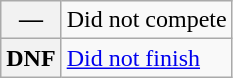<table class="wikitable">
<tr>
<th scope="row">—</th>
<td>Did not compete</td>
</tr>
<tr>
<th scope="row">DNF</th>
<td><a href='#'>Did not finish</a></td>
</tr>
</table>
